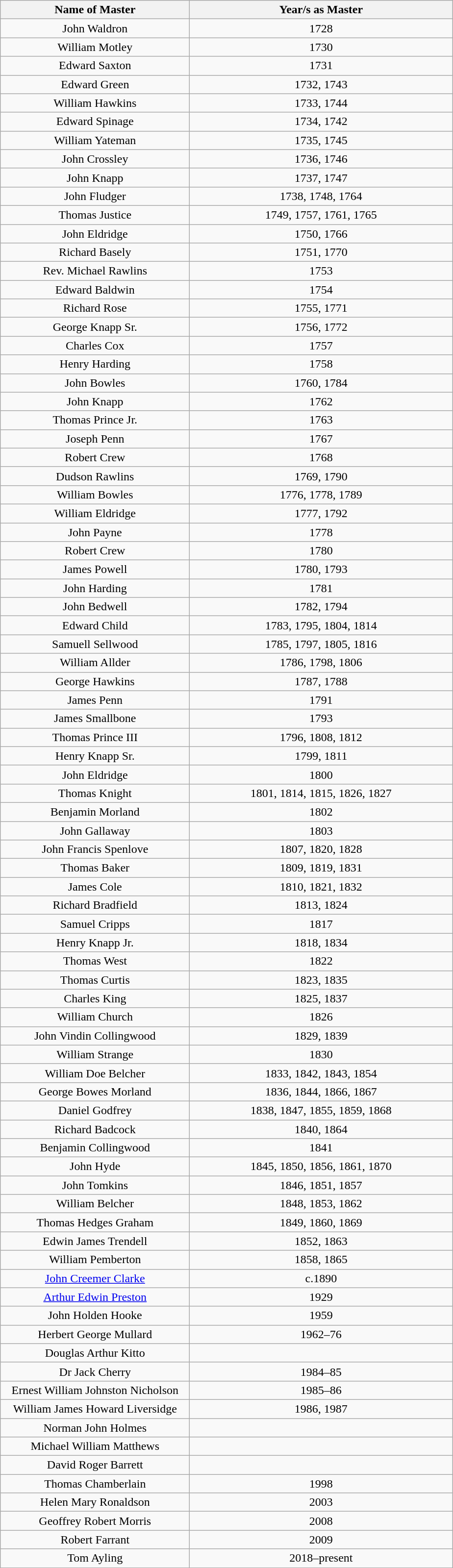<table class="wikitable collapsible collapsed" style="text-align:center">
<tr>
<th width=250>Name of Master</th>
<th width=350>Year/s as Master</th>
</tr>
<tr>
<td>John Waldron</td>
<td>1728</td>
</tr>
<tr>
<td>William Motley</td>
<td>1730</td>
</tr>
<tr>
<td>Edward Saxton</td>
<td>1731</td>
</tr>
<tr>
<td>Edward Green</td>
<td>1732, 1743</td>
</tr>
<tr>
<td>William Hawkins</td>
<td>1733, 1744</td>
</tr>
<tr>
<td>Edward Spinage</td>
<td>1734, 1742</td>
</tr>
<tr>
<td>William Yateman</td>
<td>1735, 1745</td>
</tr>
<tr>
<td>John Crossley</td>
<td>1736, 1746</td>
</tr>
<tr>
<td>John Knapp</td>
<td>1737, 1747</td>
</tr>
<tr>
<td>John Fludger</td>
<td>1738, 1748, 1764</td>
</tr>
<tr>
<td>Thomas Justice</td>
<td>1749, 1757, 1761, 1765</td>
</tr>
<tr>
<td>John Eldridge</td>
<td>1750, 1766</td>
</tr>
<tr>
<td>Richard Basely</td>
<td>1751, 1770</td>
</tr>
<tr>
<td>Rev. Michael Rawlins</td>
<td>1753</td>
</tr>
<tr>
<td>Edward Baldwin</td>
<td>1754</td>
</tr>
<tr>
<td>Richard Rose</td>
<td>1755, 1771</td>
</tr>
<tr>
<td>George Knapp Sr.</td>
<td>1756, 1772</td>
</tr>
<tr>
<td>Charles Cox</td>
<td>1757</td>
</tr>
<tr>
<td>Henry Harding</td>
<td>1758</td>
</tr>
<tr>
<td>John Bowles</td>
<td>1760, 1784</td>
</tr>
<tr>
<td>John Knapp</td>
<td>1762</td>
</tr>
<tr>
<td>Thomas Prince Jr.</td>
<td>1763</td>
</tr>
<tr>
<td>Joseph Penn</td>
<td>1767</td>
</tr>
<tr>
<td>Robert Crew</td>
<td>1768</td>
</tr>
<tr>
<td>Dudson Rawlins</td>
<td>1769, 1790</td>
</tr>
<tr>
<td>William Bowles</td>
<td>1776, 1778, 1789</td>
</tr>
<tr>
<td>William Eldridge</td>
<td>1777, 1792</td>
</tr>
<tr>
<td>John Payne</td>
<td>1778</td>
</tr>
<tr>
<td>Robert Crew</td>
<td>1780</td>
</tr>
<tr>
<td>James Powell</td>
<td>1780, 1793</td>
</tr>
<tr>
<td>John Harding</td>
<td>1781</td>
</tr>
<tr>
<td>John Bedwell</td>
<td>1782, 1794</td>
</tr>
<tr>
<td>Edward Child</td>
<td>1783, 1795, 1804, 1814</td>
</tr>
<tr>
<td>Samuell Sellwood</td>
<td>1785, 1797, 1805, 1816</td>
</tr>
<tr>
<td>William Allder</td>
<td>1786, 1798, 1806</td>
</tr>
<tr>
<td>George Hawkins</td>
<td>1787, 1788</td>
</tr>
<tr>
<td>James Penn</td>
<td>1791</td>
</tr>
<tr>
<td>James Smallbone</td>
<td>1793</td>
</tr>
<tr>
<td>Thomas Prince III</td>
<td>1796, 1808, 1812</td>
</tr>
<tr>
<td>Henry Knapp Sr.</td>
<td>1799, 1811</td>
</tr>
<tr>
<td>John Eldridge</td>
<td>1800</td>
</tr>
<tr>
<td>Thomas Knight</td>
<td>1801, 1814, 1815, 1826, 1827</td>
</tr>
<tr>
<td>Benjamin Morland</td>
<td>1802</td>
</tr>
<tr>
<td>John Gallaway</td>
<td>1803</td>
</tr>
<tr>
<td>John Francis Spenlove</td>
<td>1807, 1820, 1828</td>
</tr>
<tr>
<td>Thomas Baker</td>
<td>1809, 1819, 1831</td>
</tr>
<tr>
<td>James Cole</td>
<td>1810, 1821, 1832</td>
</tr>
<tr>
<td>Richard Bradfield</td>
<td>1813, 1824</td>
</tr>
<tr>
<td>Samuel Cripps</td>
<td>1817</td>
</tr>
<tr>
<td>Henry Knapp Jr.</td>
<td>1818, 1834</td>
</tr>
<tr>
<td>Thomas West</td>
<td>1822</td>
</tr>
<tr>
<td>Thomas Curtis</td>
<td>1823, 1835</td>
</tr>
<tr>
<td>Charles King</td>
<td>1825, 1837</td>
</tr>
<tr>
<td>William Church</td>
<td>1826</td>
</tr>
<tr>
<td>John Vindin Collingwood</td>
<td>1829, 1839</td>
</tr>
<tr>
<td>William Strange</td>
<td>1830</td>
</tr>
<tr>
<td>William Doe Belcher</td>
<td>1833, 1842, 1843, 1854</td>
</tr>
<tr>
<td>George Bowes Morland</td>
<td>1836, 1844, 1866, 1867</td>
</tr>
<tr>
<td>Daniel Godfrey</td>
<td>1838, 1847, 1855, 1859, 1868</td>
</tr>
<tr>
<td>Richard Badcock</td>
<td>1840, 1864</td>
</tr>
<tr>
<td>Benjamin Collingwood</td>
<td>1841</td>
</tr>
<tr>
<td>John Hyde</td>
<td>1845, 1850, 1856, 1861, 1870</td>
</tr>
<tr>
<td>John Tomkins</td>
<td>1846, 1851, 1857</td>
</tr>
<tr>
<td>William Belcher</td>
<td>1848, 1853, 1862</td>
</tr>
<tr>
<td>Thomas Hedges Graham</td>
<td>1849, 1860, 1869</td>
</tr>
<tr>
<td>Edwin James Trendell</td>
<td>1852, 1863</td>
</tr>
<tr>
<td>William Pemberton</td>
<td>1858, 1865</td>
</tr>
<tr>
<td><a href='#'>John Creemer Clarke</a></td>
<td>c.1890</td>
</tr>
<tr>
<td><a href='#'>Arthur Edwin Preston</a></td>
<td>1929</td>
</tr>
<tr>
<td>John Holden Hooke</td>
<td>1959</td>
</tr>
<tr>
<td>Herbert George Mullard</td>
<td>1962–76</td>
</tr>
<tr>
<td>Douglas Arthur Kitto</td>
<td></td>
</tr>
<tr>
<td>Dr Jack Cherry</td>
<td>1984–85</td>
</tr>
<tr>
<td>Ernest William Johnston Nicholson</td>
<td>1985–86</td>
</tr>
<tr>
<td>William James Howard Liversidge</td>
<td>1986, 1987</td>
</tr>
<tr>
<td>Norman John Holmes</td>
<td></td>
</tr>
<tr>
<td>Michael William Matthews</td>
<td></td>
</tr>
<tr>
<td>David Roger Barrett</td>
<td></td>
</tr>
<tr>
<td>Thomas Chamberlain</td>
<td>1998</td>
</tr>
<tr>
<td>Helen Mary Ronaldson</td>
<td>2003</td>
</tr>
<tr>
<td>Geoffrey Robert Morris</td>
<td>2008</td>
</tr>
<tr>
<td>Robert Farrant</td>
<td>2009</td>
</tr>
<tr>
<td>Tom Ayling</td>
<td>2018–present </td>
</tr>
</table>
